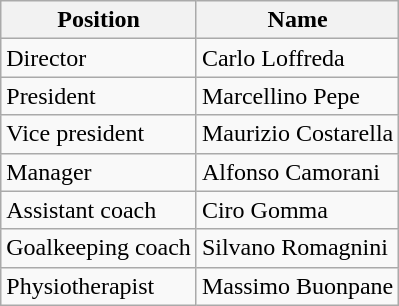<table class="wikitable">
<tr>
<th>Position</th>
<th>Name</th>
</tr>
<tr>
<td>Director</td>
<td> Carlo Loffreda</td>
</tr>
<tr>
<td>President</td>
<td> Marcellino Pepe</td>
</tr>
<tr>
<td>Vice president</td>
<td> Maurizio Costarella</td>
</tr>
<tr>
<td>Manager</td>
<td> Alfonso Camorani</td>
</tr>
<tr>
<td>Assistant coach</td>
<td> Ciro Gomma</td>
</tr>
<tr>
<td>Goalkeeping coach</td>
<td> Silvano Romagnini</td>
</tr>
<tr>
<td>Physiotherapist</td>
<td> Massimo Buonpane</td>
</tr>
</table>
